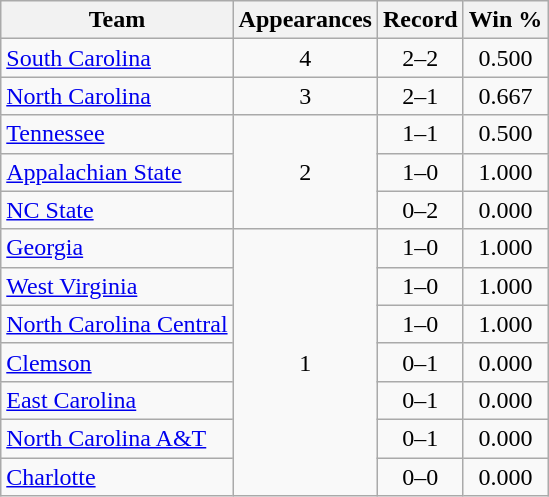<table class="wikitable sortable" style="text-align:center;">
<tr>
<th>Team</th>
<th>Appearances</th>
<th>Record</th>
<th>Win %</th>
</tr>
<tr>
<td align="left"><a href='#'>South Carolina</a></td>
<td rowspan="1">4</td>
<td>2–2</td>
<td>0.500</td>
</tr>
<tr>
<td align="left"><a href='#'>North Carolina</a></td>
<td>3</td>
<td>2–1</td>
<td>0.667</td>
</tr>
<tr>
<td align="left"><a href='#'>Tennessee</a></td>
<td rowspan="3">2</td>
<td>1–1</td>
<td>0.500</td>
</tr>
<tr>
<td align="left"><a href='#'>Appalachian State</a></td>
<td>1–0</td>
<td>1.000</td>
</tr>
<tr>
<td align="left"><a href='#'>NC State</a></td>
<td>0–2</td>
<td>0.000</td>
</tr>
<tr>
<td align="left"><a href='#'>Georgia</a></td>
<td rowspan="7">1</td>
<td>1–0</td>
<td>1.000</td>
</tr>
<tr>
<td align="left"><a href='#'>West Virginia</a></td>
<td>1–0</td>
<td>1.000</td>
</tr>
<tr>
<td align="left"><a href='#'>North Carolina Central</a></td>
<td>1–0</td>
<td>1.000</td>
</tr>
<tr>
<td align="left"><a href='#'>Clemson</a></td>
<td>0–1</td>
<td>0.000</td>
</tr>
<tr>
<td align="left"><a href='#'>East Carolina</a></td>
<td>0–1</td>
<td>0.000</td>
</tr>
<tr>
<td align="left"><a href='#'>North Carolina A&T</a></td>
<td>0–1</td>
<td>0.000</td>
</tr>
<tr>
<td align="left"><a href='#'>Charlotte</a></td>
<td>0–0</td>
<td>0.000</td>
</tr>
</table>
